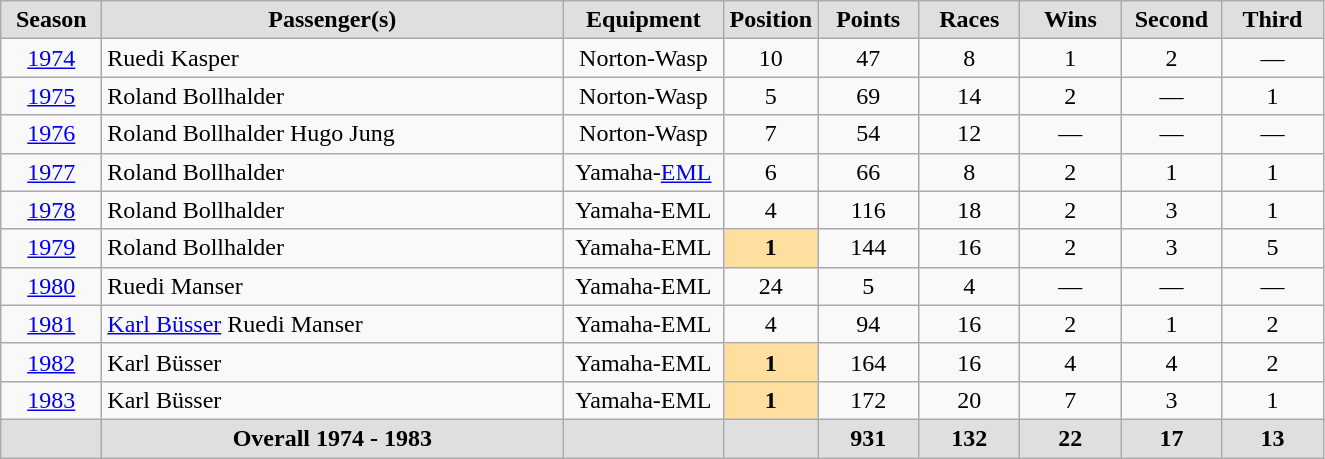<table class="wikitable">
<tr align="center" style="background:#dfdfdf;">
<td width="60"><strong>Season</strong></td>
<td width="300"><strong>Passenger(s)</strong></td>
<td width="100"><strong>Equipment</strong></td>
<td width="30"><strong>Position</strong></td>
<td width="60"><strong>Points</strong></td>
<td width="60"><strong>Races</strong></td>
<td width="60"><strong>Wins</strong></td>
<td width="60"><strong>Second</strong></td>
<td width="60"><strong>Third</strong></td>
</tr>
<tr align="center">
<td><a href='#'>1974</a></td>
<td align="left">Ruedi Kasper</td>
<td>Norton-Wasp</td>
<td>10</td>
<td>47</td>
<td>8</td>
<td>1</td>
<td>2</td>
<td>—</td>
</tr>
<tr align="center">
<td><a href='#'>1975</a></td>
<td align="left">Roland Bollhalder</td>
<td>Norton-Wasp</td>
<td>5</td>
<td>69</td>
<td>14</td>
<td>2</td>
<td>—</td>
<td>1</td>
</tr>
<tr align="center">
<td><a href='#'>1976</a></td>
<td align="left">Roland Bollhalder  Hugo Jung</td>
<td>Norton-Wasp</td>
<td>7</td>
<td>54</td>
<td>12</td>
<td>—</td>
<td>—</td>
<td>—</td>
</tr>
<tr align="center">
<td><a href='#'>1977</a></td>
<td align="left">Roland Bollhalder</td>
<td>Yamaha-<a href='#'>EML</a></td>
<td>6</td>
<td>66</td>
<td>8</td>
<td>2</td>
<td>1</td>
<td>1</td>
</tr>
<tr align="center">
<td><a href='#'>1978</a></td>
<td align="left">Roland Bollhalder</td>
<td>Yamaha-EML</td>
<td>4</td>
<td>116</td>
<td>18</td>
<td>2</td>
<td>3</td>
<td>1</td>
</tr>
<tr align="center">
<td><a href='#'>1979</a></td>
<td align="left">Roland Bollhalder</td>
<td>Yamaha-EML</td>
<td style="background:#ffdf9f;"><strong>1</strong></td>
<td>144</td>
<td>16</td>
<td>2</td>
<td>3</td>
<td>5</td>
</tr>
<tr align="center">
<td><a href='#'>1980</a></td>
<td align="left">Ruedi Manser</td>
<td>Yamaha-EML</td>
<td>24</td>
<td>5</td>
<td>4</td>
<td>—</td>
<td>—</td>
<td>—</td>
</tr>
<tr align="center">
<td><a href='#'>1981</a></td>
<td align="left"><a href='#'>Karl Büsser</a>  Ruedi Manser</td>
<td>Yamaha-EML</td>
<td>4</td>
<td>94</td>
<td>16</td>
<td>2</td>
<td>1</td>
<td>2</td>
</tr>
<tr align="center">
<td><a href='#'>1982</a></td>
<td align="left">Karl Büsser</td>
<td>Yamaha-EML</td>
<td style="background:#ffdf9f;"><strong>1</strong></td>
<td>164</td>
<td>16</td>
<td>4</td>
<td>4</td>
<td>2</td>
</tr>
<tr align="center">
<td><a href='#'>1983</a></td>
<td align="left">Karl Büsser</td>
<td>Yamaha-EML</td>
<td style="background:#ffdf9f;"><strong>1</strong></td>
<td>172</td>
<td>20</td>
<td>7</td>
<td>3</td>
<td>1</td>
</tr>
<tr align="center" style="background:#dfdfdf;">
<td></td>
<td align="center"><strong>Overall 1974 - 1983</strong></td>
<td></td>
<td></td>
<td><strong>931</strong></td>
<td><strong>132</strong></td>
<td><strong>22</strong></td>
<td><strong>17</strong></td>
<td><strong>13</strong></td>
</tr>
</table>
